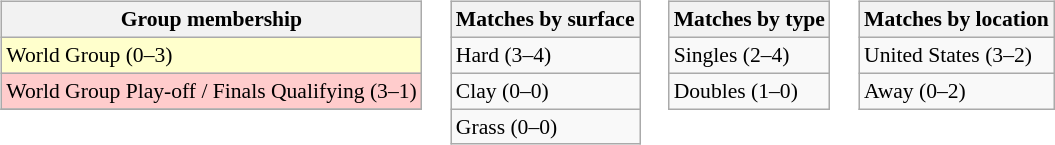<table>
<tr style="vertical-align:top">
<td><br><table class="wikitable" style=font-size:90%>
<tr>
<th>Group membership</th>
</tr>
<tr>
<td style="background:#ffffcc">World Group (0–3)</td>
</tr>
<tr>
<td style="background:#FFCCCC">World Group Play-off / Finals Qualifying (3–1)</td>
</tr>
<tr>
</tr>
</table>
</td>
<td><br><table class="wikitable" style=font-size:90%>
<tr>
<th>Matches by surface</th>
</tr>
<tr>
<td>Hard (3–4)</td>
</tr>
<tr>
<td>Clay (0–0)</td>
</tr>
<tr>
<td>Grass (0–0)</td>
</tr>
</table>
</td>
<td><br><table class="wikitable" style=font-size:90%>
<tr>
<th>Matches by type</th>
</tr>
<tr>
<td>Singles (2–4)</td>
</tr>
<tr>
<td>Doubles (1–0)</td>
</tr>
</table>
</td>
<td><br><table class="wikitable" style=font-size:90%>
<tr>
<th>Matches by location</th>
</tr>
<tr>
<td>United States (3–2)</td>
</tr>
<tr>
<td>Away (0–2)</td>
</tr>
</table>
</td>
</tr>
</table>
